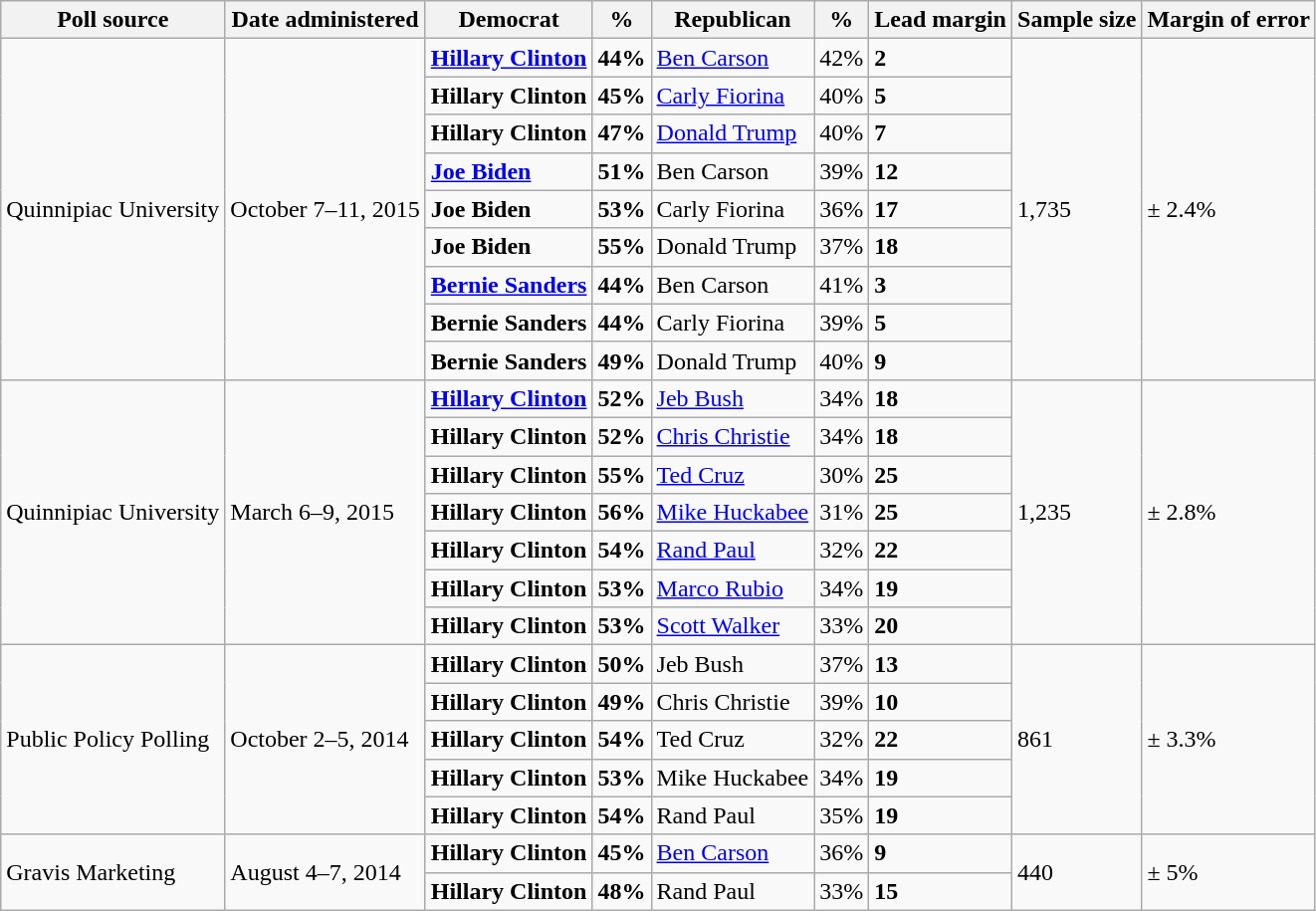<table class="wikitable">
<tr valign=bottom>
<th>Poll source</th>
<th>Date administered</th>
<th>Democrat</th>
<th>%</th>
<th>Republican</th>
<th>%</th>
<th>Lead margin</th>
<th>Sample size</th>
<th>Margin of error</th>
</tr>
<tr>
<td rowspan=9>Quinnipiac University</td>
<td rowspan=9>October 7–11, 2015</td>
<td><strong><a href='#'>Hillary Clinton</a></strong></td>
<td><strong>44%</strong></td>
<td><a href='#'>Ben Carson</a></td>
<td>42%</td>
<td><strong>2</strong></td>
<td rowspan=9>1,735</td>
<td rowspan=9>± 2.4%</td>
</tr>
<tr>
<td><strong>Hillary Clinton</strong></td>
<td><strong>45%</strong></td>
<td><a href='#'>Carly Fiorina</a></td>
<td>40%</td>
<td><strong>5</strong></td>
</tr>
<tr>
<td><strong>Hillary Clinton</strong></td>
<td><strong>47%</strong></td>
<td><a href='#'>Donald Trump</a></td>
<td>40%</td>
<td><strong>7</strong></td>
</tr>
<tr>
<td><strong><a href='#'>Joe Biden</a></strong></td>
<td><strong>51%</strong></td>
<td>Ben Carson</td>
<td>39%</td>
<td><strong>12</strong></td>
</tr>
<tr>
<td><strong>Joe Biden</strong></td>
<td><strong>53%</strong></td>
<td>Carly Fiorina</td>
<td>36%</td>
<td><strong>17</strong></td>
</tr>
<tr>
<td><strong>Joe Biden</strong></td>
<td><strong>55%</strong></td>
<td>Donald Trump</td>
<td>37%</td>
<td><strong>18</strong></td>
</tr>
<tr>
<td><strong><a href='#'>Bernie Sanders</a></strong></td>
<td><strong>44%</strong></td>
<td>Ben Carson</td>
<td>41%</td>
<td><strong>3</strong></td>
</tr>
<tr>
<td><strong>Bernie Sanders</strong></td>
<td><strong>44%</strong></td>
<td>Carly Fiorina</td>
<td>39%</td>
<td><strong>5</strong></td>
</tr>
<tr>
<td><strong>Bernie Sanders</strong></td>
<td><strong>49%</strong></td>
<td>Donald Trump</td>
<td>40%</td>
<td><strong>9</strong></td>
</tr>
<tr>
<td rowspan=7>Quinnipiac University</td>
<td rowspan=7>March 6–9, 2015</td>
<td><strong><a href='#'>Hillary Clinton</a></strong></td>
<td><strong>52%</strong></td>
<td><a href='#'>Jeb Bush</a></td>
<td>34%</td>
<td><strong>18</strong></td>
<td rowspan=7>1,235</td>
<td rowspan=7>± 2.8%</td>
</tr>
<tr>
<td><strong>Hillary Clinton</strong></td>
<td><strong>52%</strong></td>
<td><a href='#'>Chris Christie</a></td>
<td>34%</td>
<td><strong>18</strong></td>
</tr>
<tr>
<td><strong>Hillary Clinton</strong></td>
<td><strong>55%</strong></td>
<td><a href='#'>Ted Cruz</a></td>
<td>30%</td>
<td><strong>25</strong></td>
</tr>
<tr>
<td><strong>Hillary Clinton</strong></td>
<td><strong>56%</strong></td>
<td><a href='#'>Mike Huckabee</a></td>
<td>31%</td>
<td><strong>25</strong></td>
</tr>
<tr>
<td><strong>Hillary Clinton</strong></td>
<td><strong>54%</strong></td>
<td><a href='#'>Rand Paul</a></td>
<td>32%</td>
<td><strong>22</strong></td>
</tr>
<tr>
<td><strong>Hillary Clinton</strong></td>
<td><strong>53%</strong></td>
<td><a href='#'>Marco Rubio</a></td>
<td>34%</td>
<td><strong>19</strong></td>
</tr>
<tr>
<td><strong>Hillary Clinton</strong></td>
<td><strong>53%</strong></td>
<td><a href='#'>Scott Walker</a></td>
<td>33%</td>
<td><strong>20</strong></td>
</tr>
<tr>
<td rowspan=5>Public Policy Polling</td>
<td rowspan=5>October 2–5, 2014</td>
<td><strong>Hillary Clinton</strong></td>
<td><strong>50%</strong></td>
<td>Jeb Bush</td>
<td>37%</td>
<td><strong>13</strong></td>
<td rowspan=5>861</td>
<td rowspan=5>± 3.3%</td>
</tr>
<tr>
<td><strong>Hillary Clinton</strong></td>
<td><strong>49%</strong></td>
<td>Chris Christie</td>
<td>39%</td>
<td><strong>10</strong></td>
</tr>
<tr>
<td><strong>Hillary Clinton</strong></td>
<td><strong>54%</strong></td>
<td>Ted Cruz</td>
<td>32%</td>
<td><strong>22</strong></td>
</tr>
<tr>
<td><strong>Hillary Clinton</strong></td>
<td><strong>53%</strong></td>
<td>Mike Huckabee</td>
<td>34%</td>
<td><strong>19</strong></td>
</tr>
<tr>
<td><strong>Hillary Clinton</strong></td>
<td><strong>54%</strong></td>
<td>Rand Paul</td>
<td>35%</td>
<td><strong>19</strong></td>
</tr>
<tr>
<td rowspan=2>Gravis Marketing</td>
<td rowspan=2>August 4–7, 2014</td>
<td><strong>Hillary Clinton</strong></td>
<td><strong>45%</strong></td>
<td><a href='#'>Ben Carson</a></td>
<td>36%</td>
<td><strong>9</strong></td>
<td rowspan=2>440</td>
<td rowspan=2>± 5%</td>
</tr>
<tr>
<td><strong>Hillary Clinton</strong></td>
<td><strong>48%</strong></td>
<td>Rand Paul</td>
<td>33%</td>
<td><strong>15</strong></td>
</tr>
</table>
